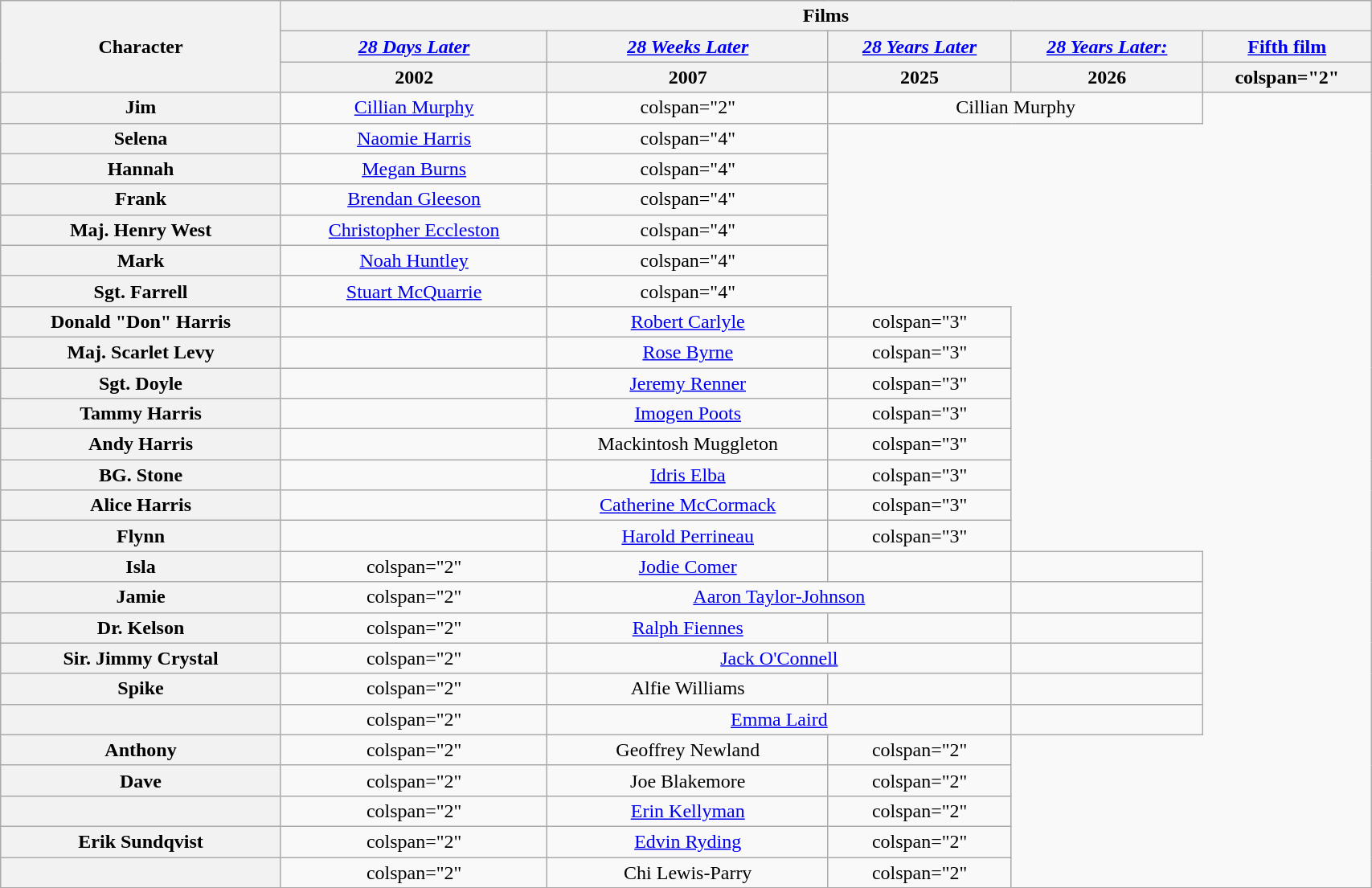<table class="wikitable" style="text-align:center; width: 90%;">
<tr>
<th rowspan="3">Character</th>
<th colspan="5">Films</th>
</tr>
<tr>
<th><em><a href='#'>28 Days Later</a></em></th>
<th><em><a href='#'>28 Weeks Later</a></em></th>
<th><em><a href='#'>28 Years Later</a></em></th>
<th><em><a href='#'>28 Years Later: <br></a></em></th>
<th><a href='#'>Fifth film</a></th>
</tr>
<tr>
<th>2002</th>
<th>2007</th>
<th>2025</th>
<th>2026</th>
<th>colspan="2" </th>
</tr>
<tr>
<th>Jim</th>
<td><a href='#'>Cillian Murphy</a></td>
<td>colspan="2" </td>
<td colspan="2">Cillian Murphy</td>
</tr>
<tr>
<th>Selena</th>
<td><a href='#'>Naomie Harris</a></td>
<td>colspan="4" </td>
</tr>
<tr>
<th>Hannah</th>
<td><a href='#'>Megan Burns</a></td>
<td>colspan="4" </td>
</tr>
<tr>
<th>Frank</th>
<td><a href='#'>Brendan Gleeson</a></td>
<td>colspan="4" </td>
</tr>
<tr>
<th>Maj. Henry West</th>
<td><a href='#'>Christopher Eccleston</a></td>
<td>colspan="4" </td>
</tr>
<tr>
<th>Mark</th>
<td><a href='#'>Noah Huntley</a></td>
<td>colspan="4" </td>
</tr>
<tr>
<th>Sgt. Farrell</th>
<td><a href='#'>Stuart McQuarrie</a></td>
<td>colspan="4" </td>
</tr>
<tr>
<th>Donald "Don" Harris</th>
<td></td>
<td><a href='#'>Robert Carlyle</a></td>
<td>colspan="3" </td>
</tr>
<tr>
<th>Maj. Scarlet Levy</th>
<td></td>
<td><a href='#'>Rose Byrne</a></td>
<td>colspan="3" </td>
</tr>
<tr>
<th>Sgt. Doyle</th>
<td></td>
<td><a href='#'>Jeremy Renner</a></td>
<td>colspan="3" </td>
</tr>
<tr>
<th>Tammy Harris</th>
<td></td>
<td><a href='#'>Imogen Poots</a></td>
<td>colspan="3" </td>
</tr>
<tr>
<th>Andy Harris</th>
<td></td>
<td>Mackintosh Muggleton</td>
<td>colspan="3" </td>
</tr>
<tr>
<th>BG. Stone</th>
<td></td>
<td><a href='#'>Idris Elba</a></td>
<td>colspan="3" </td>
</tr>
<tr>
<th>Alice Harris</th>
<td></td>
<td><a href='#'>Catherine McCormack</a></td>
<td>colspan="3" </td>
</tr>
<tr>
<th>Flynn</th>
<td></td>
<td><a href='#'>Harold Perrineau</a></td>
<td>colspan="3" </td>
</tr>
<tr>
<th>Isla</th>
<td>colspan="2" </td>
<td><a href='#'>Jodie Comer</a></td>
<td></td>
<td></td>
</tr>
<tr>
<th>Jamie</th>
<td>colspan="2" </td>
<td colspan="2"><a href='#'>Aaron Taylor-Johnson</a></td>
<td></td>
</tr>
<tr>
<th>Dr. Kelson</th>
<td>colspan="2" </td>
<td><a href='#'>Ralph Fiennes</a></td>
<td></td>
<td></td>
</tr>
<tr>
<th>Sir. Jimmy Crystal</th>
<td>colspan="2" </td>
<td colspan="2"><a href='#'>Jack O'Connell</a></td>
<td></td>
</tr>
<tr>
<th>Spike</th>
<td>colspan="2" </td>
<td>Alfie Williams</td>
<td></td>
<td></td>
</tr>
<tr>
<th></th>
<td>colspan="2" </td>
<td colspan="2"><a href='#'>Emma Laird</a></td>
<td></td>
</tr>
<tr>
<th>Anthony</th>
<td>colspan="2" </td>
<td>Geoffrey Newland</td>
<td>colspan="2" </td>
</tr>
<tr>
<th>Dave</th>
<td>colspan="2" </td>
<td>Joe Blakemore</td>
<td>colspan="2" </td>
</tr>
<tr>
<th></th>
<td>colspan="2" </td>
<td><a href='#'>Erin Kellyman</a></td>
<td>colspan="2" </td>
</tr>
<tr>
<th>Erik Sundqvist</th>
<td>colspan="2" </td>
<td><a href='#'>Edvin Ryding</a></td>
<td>colspan="2" </td>
</tr>
<tr>
<th></th>
<td>colspan="2" </td>
<td>Chi Lewis-Parry</td>
<td>colspan="2" </td>
</tr>
<tr>
</tr>
</table>
